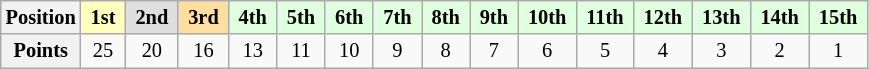<table class="wikitable" style="font-size:85%; text-align:center">
<tr>
<th>Position</th>
<td style="background:#ffffbf;"> <strong>1st</strong> </td>
<td style="background:#dfdfdf;"> <strong>2nd</strong> </td>
<td style="background:#ffdf9f;"> <strong>3rd</strong> </td>
<td style="background:#dfffdf;"> <strong>4th</strong> </td>
<td style="background:#dfffdf;"> <strong>5th</strong> </td>
<td style="background:#dfffdf;"> <strong>6th</strong> </td>
<td style="background:#dfffdf;"> <strong>7th</strong> </td>
<td style="background:#dfffdf;"> <strong>8th</strong> </td>
<td style="background:#dfffdf;"> <strong>9th</strong> </td>
<td style="background:#dfffdf;"> <strong>10th</strong> </td>
<td style="background:#dfffdf;"> <strong>11th</strong> </td>
<td style="background:#dfffdf;"> <strong>12th</strong> </td>
<td style="background:#dfffdf;"> <strong>13th</strong> </td>
<td style="background:#dfffdf;"> <strong>14th</strong> </td>
<td style="background:#dfffdf;"> <strong>15th</strong> </td>
</tr>
<tr>
<th>Points</th>
<td>25</td>
<td>20</td>
<td>16</td>
<td>13</td>
<td>11</td>
<td>10</td>
<td>9</td>
<td>8</td>
<td>7</td>
<td>6</td>
<td>5</td>
<td>4</td>
<td>3</td>
<td>2</td>
<td>1</td>
</tr>
</table>
